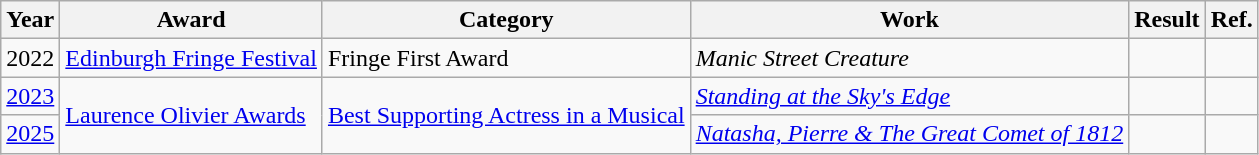<table class="wikitable plainrowheaders">
<tr>
<th>Year</th>
<th>Award</th>
<th>Category</th>
<th>Work</th>
<th>Result</th>
<th>Ref.</th>
</tr>
<tr>
<td>2022</td>
<td><a href='#'>Edinburgh Fringe Festival</a></td>
<td>Fringe First Award</td>
<td><em>Manic Street Creature</em></td>
<td></td>
<td></td>
</tr>
<tr>
<td><a href='#'>2023</a></td>
<td rowspan="2"><a href='#'>Laurence Olivier Awards</a></td>
<td rowspan="2"><a href='#'>Best Supporting Actress in a Musical</a></td>
<td><em><a href='#'>Standing at the Sky's Edge</a></em></td>
<td></td>
<td></td>
</tr>
<tr>
<td><a href='#'>2025</a></td>
<td><em><a href='#'>Natasha, Pierre & The Great Comet of 1812</a></em></td>
<td></td>
<td></td>
</tr>
</table>
